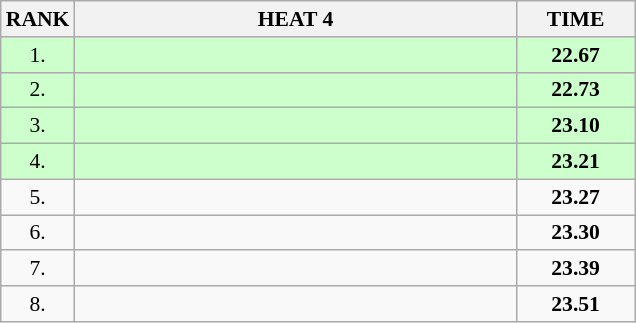<table class="wikitable" style="border-collapse: collapse; font-size: 90%;">
<tr>
<th>RANK</th>
<th style="width: 20em">HEAT 4</th>
<th style="width: 5em">TIME</th>
</tr>
<tr style="background:#ccffcc;">
<td align="center">1.</td>
<td></td>
<td align="center"><strong>22.67</strong></td>
</tr>
<tr style="background:#ccffcc;">
<td align="center">2.</td>
<td></td>
<td align="center"><strong>22.73</strong></td>
</tr>
<tr style="background:#ccffcc;">
<td align="center">3.</td>
<td></td>
<td align="center"><strong>23.10</strong></td>
</tr>
<tr style="background:#ccffcc;">
<td align="center">4.</td>
<td></td>
<td align="center"><strong>23.21</strong></td>
</tr>
<tr>
<td align="center">5.</td>
<td></td>
<td align="center"><strong>23.27</strong></td>
</tr>
<tr>
<td align="center">6.</td>
<td></td>
<td align="center"><strong>23.30</strong></td>
</tr>
<tr>
<td align="center">7.</td>
<td></td>
<td align="center"><strong>23.39</strong></td>
</tr>
<tr>
<td align="center">8.</td>
<td></td>
<td align="center"><strong>23.51</strong></td>
</tr>
</table>
